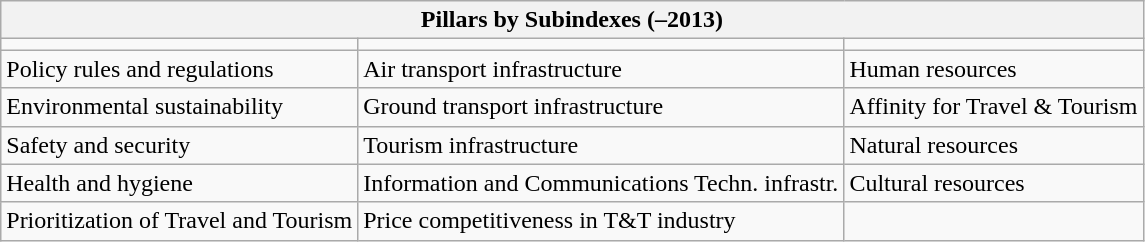<table class="wikitable">
<tr>
<th colspan=3>Pillars by Subindexes (–2013)</th>
</tr>
<tr>
<td></td>
<td></td>
<td></td>
</tr>
<tr>
<td>Policy rules and regulations</td>
<td>Air transport infrastructure</td>
<td>Human resources</td>
</tr>
<tr>
<td>Environmental sustainability</td>
<td>Ground transport infrastructure</td>
<td>Affinity for Travel & Tourism</td>
</tr>
<tr>
<td>Safety and security</td>
<td>Tourism infrastructure</td>
<td>Natural resources</td>
</tr>
<tr>
<td>Health and hygiene</td>
<td>Information and Communications Techn. infrastr.</td>
<td>Cultural resources</td>
</tr>
<tr>
<td>Prioritization of Travel and Tourism</td>
<td>Price competitiveness in T&T industry</td>
<td></td>
</tr>
</table>
